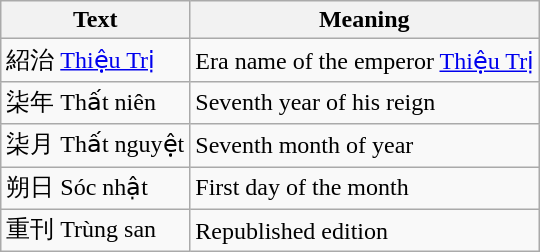<table class="wikitable">
<tr>
<th>Text</th>
<th>Meaning</th>
</tr>
<tr>
<td>紹治 <a href='#'>Thiệu Trị</a></td>
<td>Era name of the emperor <a href='#'>Thiệu Trị</a></td>
</tr>
<tr>
<td>柒年 Thất niên</td>
<td>Seventh year of his reign</td>
</tr>
<tr>
<td>柒月 Thất nguyệt</td>
<td>Seventh month of year</td>
</tr>
<tr>
<td>朔日 Sóc nhật</td>
<td>First day of the month</td>
</tr>
<tr>
<td>重刊 Trùng san</td>
<td>Republished edition</td>
</tr>
</table>
